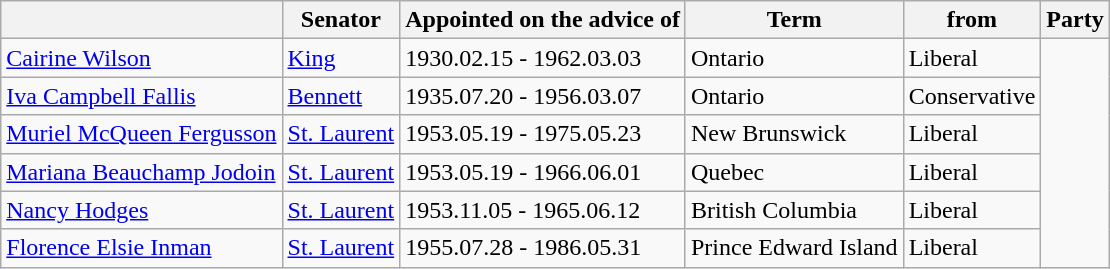<table class="sortable wikitable">
<tr>
<th></th>
<th>Senator</th>
<th>Appointed on the advice of</th>
<th>Term</th>
<th>from</th>
<th>Party</th>
</tr>
<tr>
<td><a href='#'>Cairine Wilson</a></td>
<td><a href='#'>King</a></td>
<td>1930.02.15 - 1962.03.03</td>
<td>Ontario</td>
<td>Liberal</td>
</tr>
<tr>
<td><a href='#'>Iva Campbell Fallis</a></td>
<td><a href='#'>Bennett</a></td>
<td>1935.07.20 - 1956.03.07</td>
<td>Ontario</td>
<td>Conservative</td>
</tr>
<tr>
<td><a href='#'>Muriel McQueen Fergusson</a></td>
<td><a href='#'>St. Laurent</a></td>
<td>1953.05.19 - 1975.05.23</td>
<td>New Brunswick</td>
<td>Liberal</td>
</tr>
<tr>
<td><a href='#'>Mariana Beauchamp Jodoin</a></td>
<td><a href='#'>St. Laurent</a></td>
<td>1953.05.19 - 1966.06.01</td>
<td>Quebec</td>
<td>Liberal</td>
</tr>
<tr>
<td><a href='#'>Nancy Hodges</a></td>
<td><a href='#'>St. Laurent</a></td>
<td>1953.11.05 - 1965.06.12</td>
<td>British Columbia</td>
<td>Liberal</td>
</tr>
<tr>
<td><a href='#'>Florence Elsie Inman</a></td>
<td><a href='#'>St. Laurent</a></td>
<td>1955.07.28 - 1986.05.31</td>
<td>Prince Edward Island</td>
<td>Liberal</td>
</tr>
</table>
